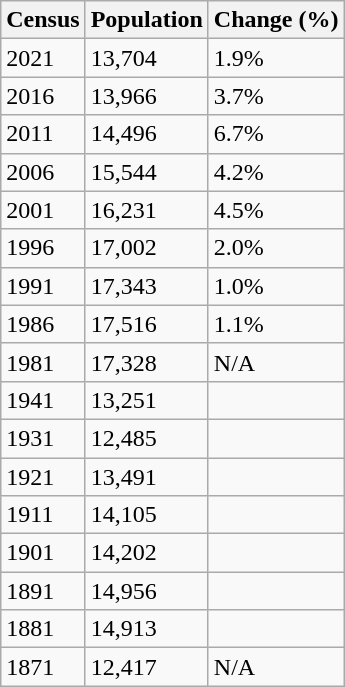<table class="wikitable">
<tr>
<th>Census</th>
<th>Population</th>
<th>Change (%)</th>
</tr>
<tr>
<td>2021</td>
<td>13,704</td>
<td>1.9%</td>
</tr>
<tr>
<td>2016</td>
<td>13,966</td>
<td>3.7%</td>
</tr>
<tr>
<td>2011</td>
<td>14,496</td>
<td>6.7%</td>
</tr>
<tr>
<td>2006</td>
<td>15,544</td>
<td>4.2%</td>
</tr>
<tr>
<td>2001</td>
<td>16,231</td>
<td>4.5%</td>
</tr>
<tr>
<td>1996</td>
<td>17,002</td>
<td>2.0%</td>
</tr>
<tr>
<td>1991</td>
<td>17,343</td>
<td>1.0%</td>
</tr>
<tr>
<td>1986</td>
<td>17,516</td>
<td>1.1%</td>
</tr>
<tr>
<td>1981</td>
<td>17,328</td>
<td>N/A</td>
</tr>
<tr>
<td>1941</td>
<td>13,251</td>
<td></td>
</tr>
<tr>
<td>1931</td>
<td>12,485</td>
<td></td>
</tr>
<tr>
<td>1921</td>
<td>13,491</td>
<td></td>
</tr>
<tr>
<td>1911</td>
<td>14,105</td>
<td></td>
</tr>
<tr>
<td>1901</td>
<td>14,202</td>
<td></td>
</tr>
<tr>
<td>1891</td>
<td>14,956</td>
<td></td>
</tr>
<tr>
<td>1881</td>
<td>14,913</td>
<td></td>
</tr>
<tr>
<td>1871</td>
<td>12,417</td>
<td>N/A</td>
</tr>
</table>
